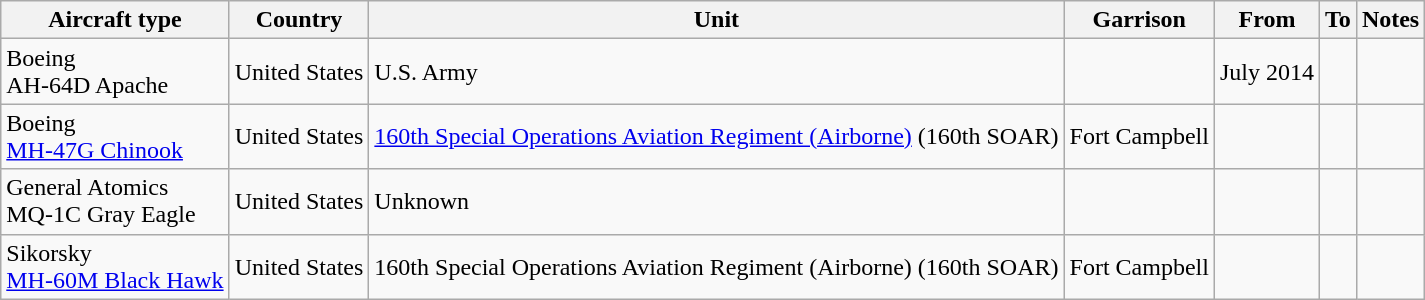<table class="wikitable">
<tr>
<th>Aircraft type</th>
<th><strong>Country</strong></th>
<th>Unit</th>
<th>Garrison</th>
<th>From</th>
<th>To</th>
<th>Notes</th>
</tr>
<tr>
<td>Boeing<br>AH-64D Apache</td>
<td>United States</td>
<td>U.S. Army</td>
<td></td>
<td>July 2014</td>
<td></td>
<td></td>
</tr>
<tr>
<td>Boeing<br><a href='#'>MH-47G Chinook</a></td>
<td>United States</td>
<td><a href='#'>160th Special Operations Aviation Regiment (Airborne)</a> (160th SOAR)</td>
<td>Fort Campbell</td>
<td></td>
<td></td>
<td></td>
</tr>
<tr>
<td>General Atomics<br>MQ-1C Gray Eagle</td>
<td>United States</td>
<td>Unknown</td>
<td></td>
<td></td>
<td></td>
<td></td>
</tr>
<tr>
<td>Sikorsky<br><a href='#'>MH-60M Black Hawk</a></td>
<td>United States</td>
<td>160th Special Operations Aviation Regiment (Airborne) (160th SOAR)</td>
<td>Fort Campbell</td>
<td></td>
<td></td>
<td></td>
</tr>
</table>
